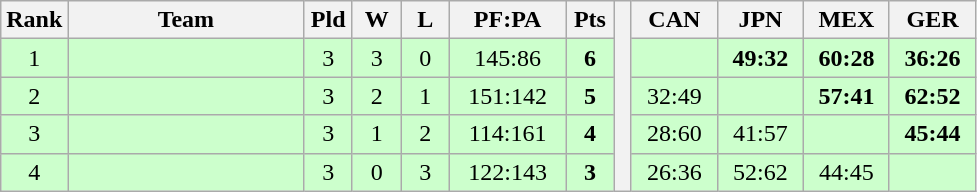<table class="wikitable" style="text-align:center">
<tr>
<th width=25>Rank</th>
<th width=150>Team</th>
<th width=25>Pld</th>
<th width=25>W</th>
<th width=25>L</th>
<th width=70>PF:PA</th>
<th width=25>Pts</th>
<th rowspan="5"> </th>
<th width=50>CAN</th>
<th width=50>JPN</th>
<th width=50>MEX</th>
<th width=50>GER</th>
</tr>
<tr style="background:#ccffcc;">
<td>1</td>
<td style="text-align:left"></td>
<td>3</td>
<td>3</td>
<td>0</td>
<td>145:86</td>
<td><strong>6</strong></td>
<td></td>
<td><strong>49:32</strong></td>
<td><strong>60:28</strong></td>
<td><strong>36:26</strong></td>
</tr>
<tr style="background:#ccffcc;">
<td>2</td>
<td style="text-align:left"></td>
<td>3</td>
<td>2</td>
<td>1</td>
<td>151:142</td>
<td><strong>5</strong></td>
<td>32:49</td>
<td></td>
<td><strong>57:41</strong></td>
<td><strong>62:52</strong></td>
</tr>
<tr style="background:#ccffcc;">
<td>3</td>
<td style="text-align:left"></td>
<td>3</td>
<td>1</td>
<td>2</td>
<td>114:161</td>
<td><strong>4</strong></td>
<td>28:60</td>
<td>41:57</td>
<td></td>
<td><strong>45:44</strong></td>
</tr>
<tr style="background:#ccffcc;">
<td>4</td>
<td style="text-align:left"></td>
<td>3</td>
<td>0</td>
<td>3</td>
<td>122:143</td>
<td><strong>3</strong></td>
<td>26:36</td>
<td>52:62</td>
<td>44:45</td>
<td></td>
</tr>
</table>
